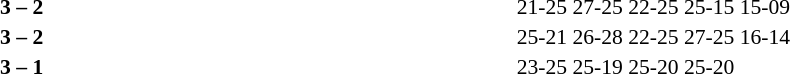<table width=100% cellspacing=1>
<tr>
<th width=20%></th>
<th width=12%></th>
<th width=20%></th>
<th width=33%></th>
<td></td>
</tr>
<tr style=font-size:90%>
<td align=right><strong></strong></td>
<td align=center><strong>3 – 2</strong></td>
<td></td>
<td>21-25 27-25 22-25 25-15 15-09</td>
<td></td>
</tr>
<tr style=font-size:90%>
<td align=right><strong></strong></td>
<td align=center><strong>3 – 2</strong></td>
<td></td>
<td>25-21 26-28 22-25 27-25 16-14</td>
<td></td>
</tr>
<tr style=font-size:90%>
<td align=right><strong></strong></td>
<td align=center><strong>3 – 1</strong></td>
<td></td>
<td>23-25 25-19 25-20 25-20</td>
</tr>
</table>
